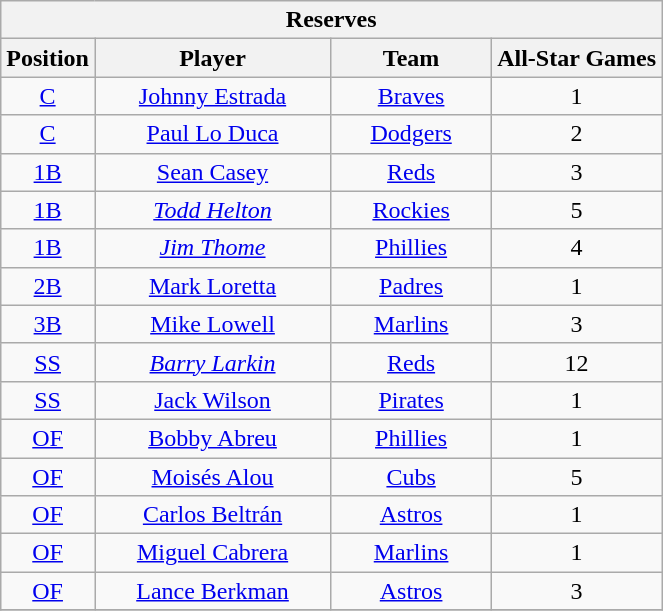<table class="wikitable" style="font-size: 100%; text-align:right;">
<tr>
<th colspan="4">Reserves</th>
</tr>
<tr>
<th>Position</th>
<th width="150">Player</th>
<th width="100">Team</th>
<th>All-Star Games</th>
</tr>
<tr>
<td align="center"><a href='#'>C</a></td>
<td align="center"><a href='#'>Johnny Estrada</a></td>
<td align="center"><a href='#'>Braves</a></td>
<td align="center">1</td>
</tr>
<tr>
<td align="center"><a href='#'>C</a></td>
<td align="center"><a href='#'>Paul Lo Duca</a></td>
<td align="center"><a href='#'>Dodgers</a></td>
<td align="center">2</td>
</tr>
<tr>
<td align="center"><a href='#'>1B</a></td>
<td align="center"><a href='#'>Sean Casey</a></td>
<td align="center"><a href='#'>Reds</a></td>
<td align="center">3</td>
</tr>
<tr>
<td align="center"><a href='#'>1B</a></td>
<td align="center"><em><a href='#'>Todd Helton</a></em></td>
<td align="center"><a href='#'>Rockies</a></td>
<td align="center">5</td>
</tr>
<tr>
<td align="center"><a href='#'>1B</a></td>
<td align="center"><em><a href='#'>Jim Thome</a></em></td>
<td align="center"><a href='#'>Phillies</a></td>
<td align="center">4</td>
</tr>
<tr>
<td align="center"><a href='#'>2B</a></td>
<td align="center"><a href='#'>Mark Loretta</a></td>
<td align="center"><a href='#'>Padres</a></td>
<td align="center">1</td>
</tr>
<tr>
<td align="center"><a href='#'>3B</a></td>
<td align="center"><a href='#'>Mike Lowell</a></td>
<td align="center"><a href='#'>Marlins</a></td>
<td align="center">3</td>
</tr>
<tr>
<td align="center"><a href='#'>SS</a></td>
<td align="center"><em><a href='#'>Barry Larkin</a></em></td>
<td align="center"><a href='#'>Reds</a></td>
<td align="center">12</td>
</tr>
<tr>
<td align="center"><a href='#'>SS</a></td>
<td align="center"><a href='#'>Jack Wilson</a></td>
<td align="center"><a href='#'>Pirates</a></td>
<td align="center">1</td>
</tr>
<tr>
<td align="center"><a href='#'>OF</a></td>
<td align="center"><a href='#'>Bobby Abreu</a></td>
<td align="center"><a href='#'>Phillies</a></td>
<td align="center">1</td>
</tr>
<tr>
<td align="center"><a href='#'>OF</a></td>
<td align="center"><a href='#'>Moisés Alou</a></td>
<td align="center"><a href='#'>Cubs</a></td>
<td align="center">5</td>
</tr>
<tr>
<td align="center"><a href='#'>OF</a></td>
<td align="center"><a href='#'>Carlos Beltrán</a></td>
<td align="center"><a href='#'>Astros</a></td>
<td align="center">1</td>
</tr>
<tr>
<td align="center"><a href='#'>OF</a></td>
<td align="center"><a href='#'>Miguel Cabrera</a></td>
<td align="center"><a href='#'>Marlins</a></td>
<td align="center">1</td>
</tr>
<tr>
<td align="center"><a href='#'>OF</a></td>
<td align="center"><a href='#'>Lance Berkman</a></td>
<td align="center"><a href='#'>Astros</a></td>
<td align="center">3</td>
</tr>
<tr>
</tr>
</table>
